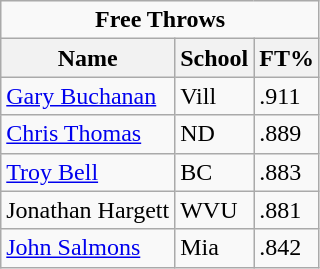<table class="wikitable">
<tr>
<td colspan=3 style="text-align:center;"><strong>Free Throws</strong></td>
</tr>
<tr>
<th>Name</th>
<th>School</th>
<th>FT%</th>
</tr>
<tr>
<td><a href='#'>Gary Buchanan</a></td>
<td>Vill</td>
<td>.911</td>
</tr>
<tr>
<td><a href='#'>Chris Thomas</a></td>
<td>ND</td>
<td>.889</td>
</tr>
<tr>
<td><a href='#'>Troy Bell</a></td>
<td>BC</td>
<td>.883</td>
</tr>
<tr>
<td>Jonathan Hargett</td>
<td>WVU</td>
<td>.881</td>
</tr>
<tr>
<td><a href='#'>John Salmons</a></td>
<td>Mia</td>
<td>.842</td>
</tr>
</table>
